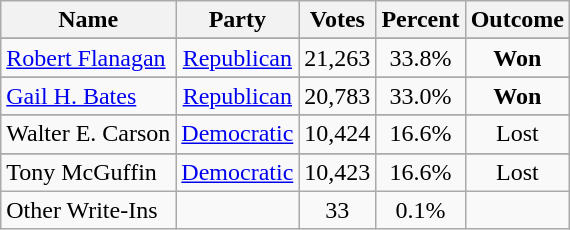<table class=wikitable style="text-align:center">
<tr>
<th>Name</th>
<th>Party</th>
<th>Votes</th>
<th>Percent</th>
<th>Outcome</th>
</tr>
<tr>
</tr>
<tr>
<td align=left><a href='#'>Robert Flanagan</a></td>
<td><a href='#'>Republican</a></td>
<td>21,263</td>
<td>33.8%</td>
<td><strong>Won</strong></td>
</tr>
<tr>
</tr>
<tr>
<td align=left><a href='#'>Gail H. Bates</a></td>
<td><a href='#'>Republican</a></td>
<td>20,783</td>
<td>33.0%</td>
<td><strong>Won</strong></td>
</tr>
<tr>
</tr>
<tr>
<td align=left>Walter E. Carson</td>
<td><a href='#'>Democratic</a></td>
<td>10,424</td>
<td>16.6%</td>
<td>Lost</td>
</tr>
<tr>
</tr>
<tr>
<td align=left>Tony McGuffin</td>
<td><a href='#'>Democratic</a></td>
<td>10,423</td>
<td>16.6%</td>
<td>Lost</td>
</tr>
<tr>
<td align=left>Other Write-Ins</td>
<td></td>
<td>33</td>
<td>0.1%</td>
<td></td>
</tr>
</table>
